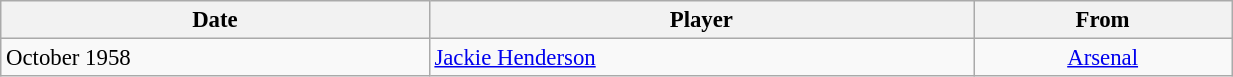<table class="wikitable" style="text-align:center; font-size:95%;width:65%; text-align:left">
<tr>
<th><strong>Date</strong></th>
<th><strong>Player</strong></th>
<th><strong>From</strong></th>
</tr>
<tr --->
<td>October 1958</td>
<td> <a href='#'>Jackie Henderson</a></td>
<td align="center"><a href='#'>Arsenal</a></td>
</tr>
</table>
